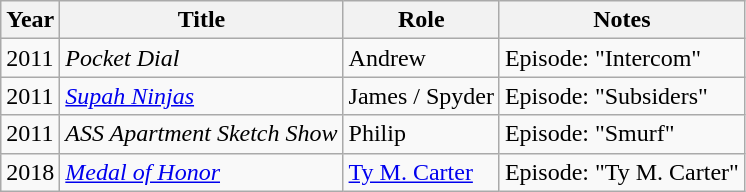<table class="wikitable sortable">
<tr>
<th>Year</th>
<th>Title</th>
<th>Role</th>
<th class="unsortable">Notes</th>
</tr>
<tr>
<td>2011</td>
<td><em>Pocket Dial</em></td>
<td>Andrew</td>
<td>Episode: "Intercom"</td>
</tr>
<tr>
<td>2011</td>
<td><em><a href='#'>Supah Ninjas</a></em></td>
<td>James / Spyder</td>
<td>Episode: "Subsiders"</td>
</tr>
<tr>
<td>2011</td>
<td><em>ASS Apartment Sketch Show</em></td>
<td>Philip</td>
<td>Episode: "Smurf"</td>
</tr>
<tr>
<td>2018</td>
<td><em><a href='#'>Medal of Honor</a></em></td>
<td><a href='#'>Ty M. Carter</a></td>
<td>Episode: "Ty M. Carter"</td>
</tr>
</table>
